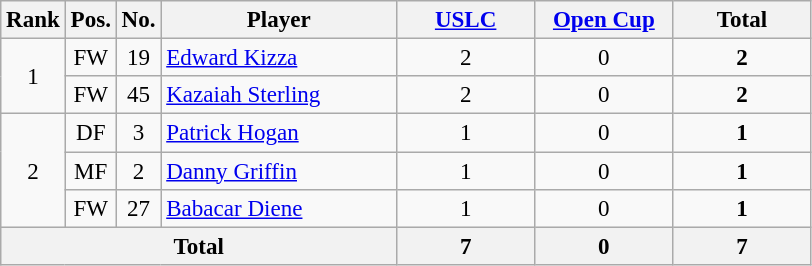<table class="wikitable sortable nowrap" style="text-align:center; font-size:96%;">
<tr>
<th>Rank</th>
<th>Pos.</th>
<th>No.</th>
<th width=150>Player</th>
<th width=85><a href='#'>USLC</a></th>
<th width=85><a href='#'>Open Cup</a></th>
<th width=85>Total</th>
</tr>
<tr>
<td rowspan=2>1</td>
<td>FW</td>
<td>19</td>
<td style="text-align:left"> <a href='#'>Edward Kizza</a></td>
<td>2</td>
<td>0</td>
<td><strong>2</strong></td>
</tr>
<tr>
<td>FW</td>
<td>45</td>
<td style="text-align:left"> <a href='#'>Kazaiah Sterling</a></td>
<td>2</td>
<td>0</td>
<td><strong>2</strong></td>
</tr>
<tr>
<td rowspan=3>2</td>
<td>DF</td>
<td>3</td>
<td style="text-align:left"> <a href='#'>Patrick Hogan</a></td>
<td>1</td>
<td>0</td>
<td><strong>1</strong></td>
</tr>
<tr>
<td>MF</td>
<td>2</td>
<td style="text-align:left"> <a href='#'>Danny Griffin</a></td>
<td>1</td>
<td>0</td>
<td><strong>1</strong></td>
</tr>
<tr>
<td>FW</td>
<td>27</td>
<td style="text-align:left"> <a href='#'>Babacar Diene</a></td>
<td>1</td>
<td>0</td>
<td><strong>1</strong></td>
</tr>
<tr>
<th colspan="4">Total</th>
<th>7</th>
<th>0</th>
<th>7</th>
</tr>
</table>
